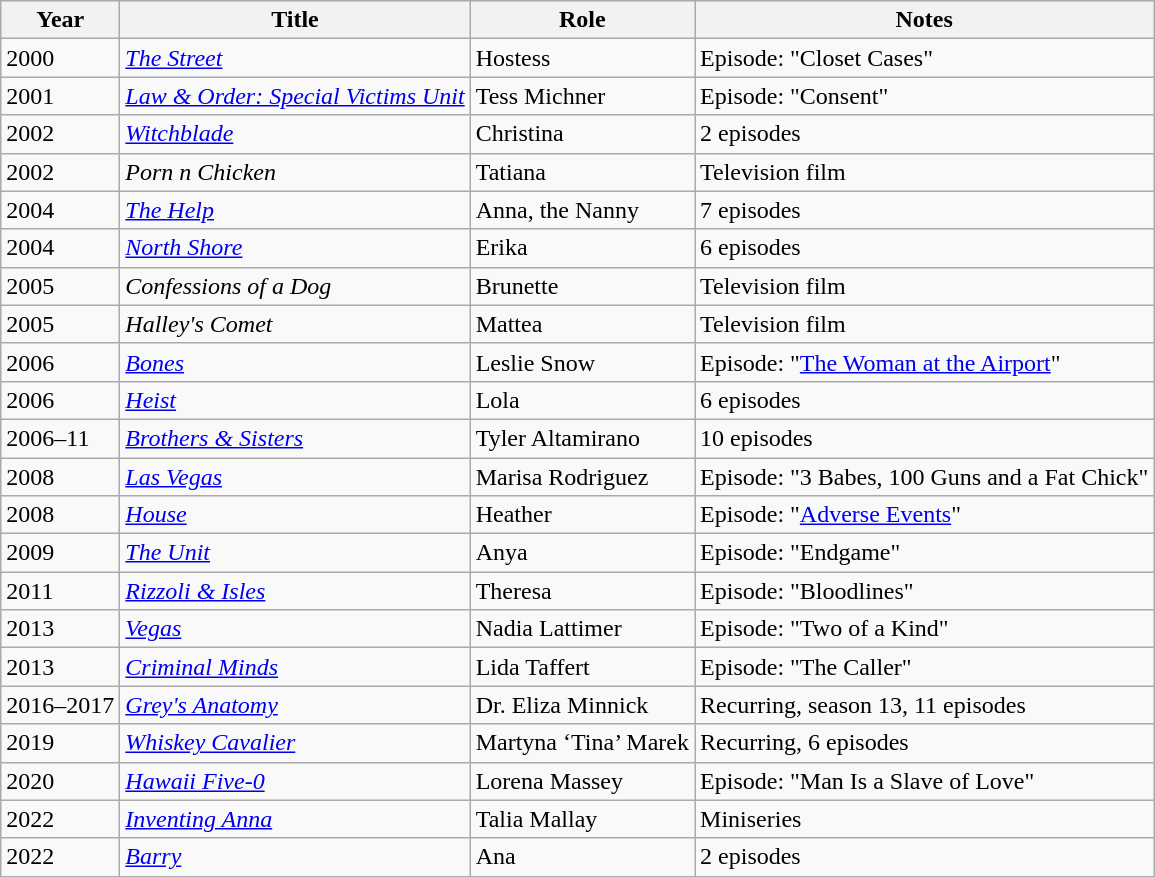<table class="wikitable sortable">
<tr>
<th>Year</th>
<th>Title</th>
<th>Role</th>
<th class="unsortable;">Notes</th>
</tr>
<tr>
<td>2000</td>
<td><em><a href='#'>The Street</a></em></td>
<td>Hostess</td>
<td>Episode: "Closet Cases"</td>
</tr>
<tr>
<td>2001</td>
<td><em><a href='#'>Law & Order: Special Victims Unit</a></em></td>
<td>Tess Michner</td>
<td>Episode: "Consent"</td>
</tr>
<tr>
<td>2002</td>
<td><em><a href='#'>Witchblade</a></em></td>
<td>Christina</td>
<td>2 episodes</td>
</tr>
<tr>
<td>2002</td>
<td><em>Porn n Chicken</em></td>
<td>Tatiana</td>
<td>Television film</td>
</tr>
<tr>
<td>2004</td>
<td><em><a href='#'>The Help</a></em></td>
<td>Anna, the Nanny</td>
<td>7 episodes</td>
</tr>
<tr>
<td>2004</td>
<td><em><a href='#'>North Shore</a></em></td>
<td>Erika</td>
<td>6 episodes</td>
</tr>
<tr>
<td>2005</td>
<td><em>Confessions of a Dog</em></td>
<td>Brunette</td>
<td>Television film</td>
</tr>
<tr>
<td>2005</td>
<td><em>Halley's Comet</em></td>
<td>Mattea</td>
<td>Television film</td>
</tr>
<tr>
<td>2006</td>
<td><em><a href='#'>Bones</a></em></td>
<td>Leslie Snow</td>
<td>Episode: "<a href='#'>The Woman at the Airport</a>"</td>
</tr>
<tr>
<td>2006</td>
<td><em><a href='#'>Heist</a></em></td>
<td>Lola</td>
<td>6 episodes</td>
</tr>
<tr>
<td>2006–11</td>
<td><em><a href='#'>Brothers & Sisters</a></em></td>
<td>Tyler Altamirano</td>
<td>10 episodes</td>
</tr>
<tr>
<td>2008</td>
<td><em><a href='#'>Las Vegas</a></em></td>
<td>Marisa Rodriguez</td>
<td>Episode: "3 Babes, 100 Guns and a Fat Chick"</td>
</tr>
<tr>
<td>2008</td>
<td><em><a href='#'>House</a></em></td>
<td>Heather</td>
<td>Episode: "<a href='#'>Adverse Events</a>"</td>
</tr>
<tr>
<td>2009</td>
<td><em><a href='#'>The Unit</a></em></td>
<td>Anya</td>
<td>Episode: "Endgame"</td>
</tr>
<tr>
<td>2011</td>
<td><em><a href='#'>Rizzoli & Isles</a></em></td>
<td>Theresa</td>
<td>Episode: "Bloodlines"</td>
</tr>
<tr>
<td>2013</td>
<td><em><a href='#'>Vegas</a></em></td>
<td>Nadia Lattimer</td>
<td>Episode: "Two of a Kind"</td>
</tr>
<tr>
<td>2013</td>
<td><em><a href='#'>Criminal Minds</a></em></td>
<td>Lida Taffert</td>
<td>Episode: "The Caller"</td>
</tr>
<tr>
<td>2016–2017</td>
<td><em><a href='#'>Grey's Anatomy</a></em></td>
<td>Dr. Eliza Minnick</td>
<td>Recurring, season 13, 11 episodes</td>
</tr>
<tr>
<td>2019</td>
<td><em><a href='#'>Whiskey Cavalier</a></em></td>
<td>Martyna ‘Tina’ Marek</td>
<td>Recurring, 6 episodes</td>
</tr>
<tr>
<td>2020</td>
<td><em><a href='#'>Hawaii Five-0</a></em></td>
<td>Lorena Massey</td>
<td>Episode: "Man Is a Slave of Love"</td>
</tr>
<tr>
<td>2022</td>
<td><em><a href='#'>Inventing Anna</a></em></td>
<td>Talia Mallay</td>
<td>Miniseries</td>
</tr>
<tr>
<td>2022</td>
<td><em><a href='#'>Barry</a></em></td>
<td>Ana</td>
<td>2 episodes</td>
</tr>
</table>
